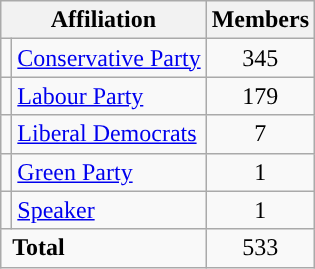<table class="wikitable">
<tr>
<th colspan="2">Affiliation</th>
<th>Members</th>
</tr>
<tr>
<td style="color:inherit;background:"></td>
<td><a href='#'>Conservative Party</a></td>
<td style="text-align:center;">345</td>
</tr>
<tr>
<td style="color:inherit;background:"></td>
<td><a href='#'>Labour Party</a></td>
<td style="text-align:center;">179</td>
</tr>
<tr>
<td style="color:inherit;background:"></td>
<td><a href='#'>Liberal Democrats</a></td>
<td style="text-align:center;">7</td>
</tr>
<tr>
<td style="color:inherit;background:"></td>
<td><a href='#'>Green Party</a></td>
<td style="text-align:center;">1</td>
</tr>
<tr>
<td style="color:inherit;background:"></td>
<td><a href='#'>Speaker</a></td>
<td style="text-align:center;">1</td>
</tr>
<tr>
<td colspan="2" rowspan="1"> <strong>Total</strong></td>
<td align="center">533</td>
</tr>
</table>
